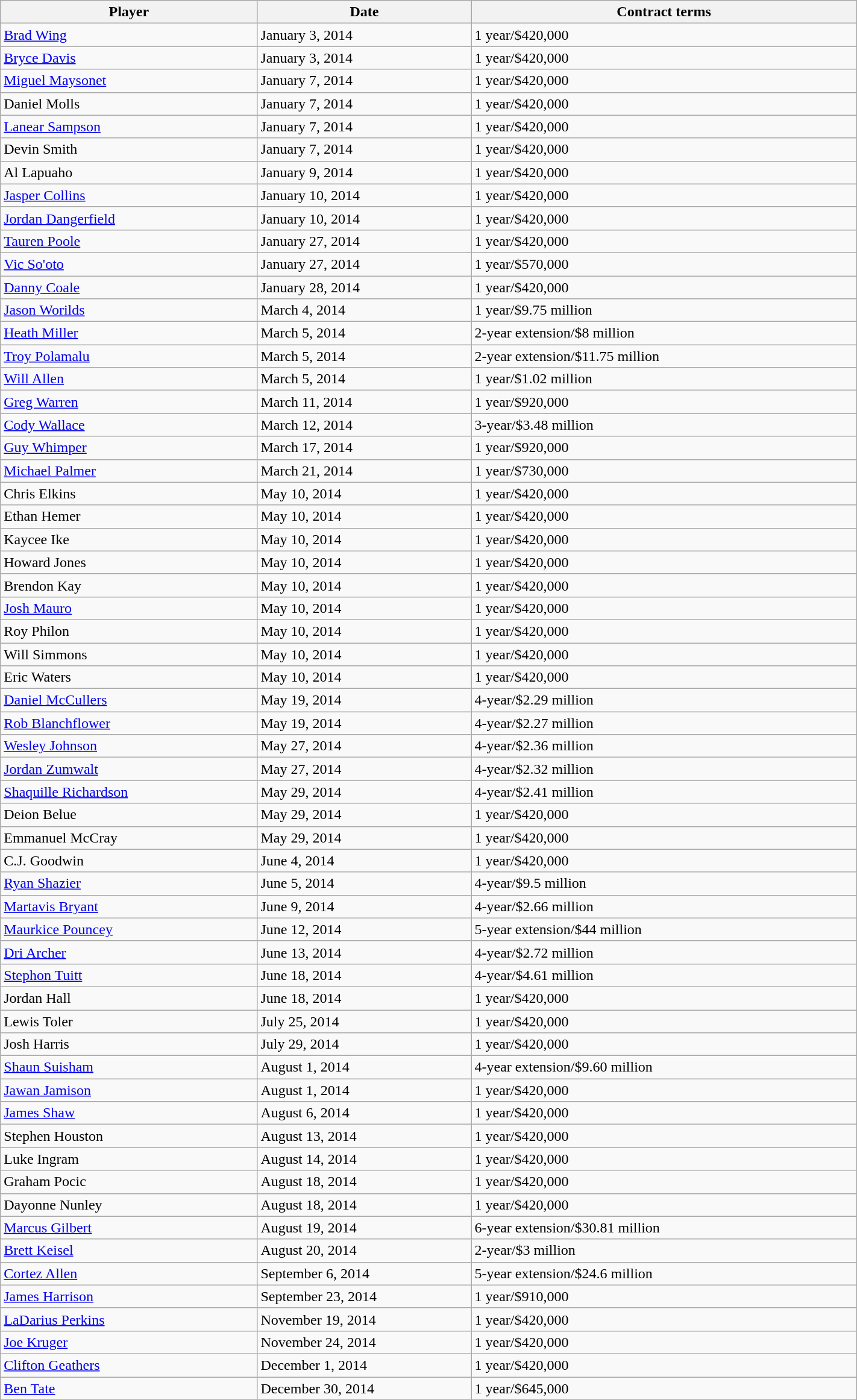<table class="wikitable" style="width:75%;">
<tr style="text-align:center; background:#ddd;">
<th style="width:30%;">Player</th>
<th style="width:25%;">Date</th>
<th style="width:45%;">Contract terms</th>
</tr>
<tr>
<td><a href='#'>Brad Wing</a></td>
<td>January 3, 2014</td>
<td>1 year/$420,000</td>
</tr>
<tr>
<td><a href='#'>Bryce Davis</a></td>
<td>January 3, 2014</td>
<td>1 year/$420,000</td>
</tr>
<tr>
<td><a href='#'>Miguel Maysonet</a></td>
<td>January 7, 2014</td>
<td>1 year/$420,000</td>
</tr>
<tr>
<td>Daniel Molls</td>
<td>January 7, 2014</td>
<td>1 year/$420,000</td>
</tr>
<tr>
<td><a href='#'>Lanear Sampson</a></td>
<td>January 7, 2014</td>
<td>1 year/$420,000</td>
</tr>
<tr>
<td>Devin Smith</td>
<td>January 7, 2014</td>
<td>1 year/$420,000</td>
</tr>
<tr>
<td>Al Lapuaho</td>
<td>January 9, 2014</td>
<td>1 year/$420,000</td>
</tr>
<tr>
<td><a href='#'>Jasper Collins</a></td>
<td>January 10, 2014</td>
<td>1 year/$420,000</td>
</tr>
<tr>
<td><a href='#'>Jordan Dangerfield</a></td>
<td>January 10, 2014</td>
<td>1 year/$420,000</td>
</tr>
<tr>
<td><a href='#'>Tauren Poole</a></td>
<td>January 27, 2014</td>
<td>1 year/$420,000</td>
</tr>
<tr>
<td><a href='#'>Vic So'oto</a></td>
<td>January 27, 2014</td>
<td>1 year/$570,000</td>
</tr>
<tr>
<td><a href='#'>Danny Coale</a></td>
<td>January 28, 2014</td>
<td>1 year/$420,000</td>
</tr>
<tr>
<td><a href='#'>Jason Worilds</a></td>
<td>March 4, 2014</td>
<td>1 year/$9.75 million</td>
</tr>
<tr>
<td><a href='#'>Heath Miller</a></td>
<td>March 5, 2014</td>
<td>2-year extension/$8 million</td>
</tr>
<tr>
<td><a href='#'>Troy Polamalu</a></td>
<td>March 5, 2014</td>
<td>2-year extension/$11.75 million</td>
</tr>
<tr>
<td><a href='#'>Will Allen</a></td>
<td>March 5, 2014</td>
<td>1 year/$1.02 million</td>
</tr>
<tr>
<td><a href='#'>Greg Warren</a></td>
<td>March 11, 2014</td>
<td>1 year/$920,000</td>
</tr>
<tr>
<td><a href='#'>Cody Wallace</a></td>
<td>March 12, 2014</td>
<td>3-year/$3.48 million</td>
</tr>
<tr>
<td><a href='#'>Guy Whimper</a></td>
<td>March 17, 2014</td>
<td>1 year/$920,000</td>
</tr>
<tr>
<td><a href='#'>Michael Palmer</a></td>
<td>March 21, 2014</td>
<td>1 year/$730,000</td>
</tr>
<tr>
<td>Chris Elkins</td>
<td>May 10, 2014</td>
<td>1 year/$420,000</td>
</tr>
<tr>
<td>Ethan Hemer</td>
<td>May 10, 2014</td>
<td>1 year/$420,000</td>
</tr>
<tr>
<td>Kaycee Ike</td>
<td>May 10, 2014</td>
<td>1 year/$420,000</td>
</tr>
<tr>
<td>Howard Jones</td>
<td>May 10, 2014</td>
<td>1 year/$420,000</td>
</tr>
<tr>
<td>Brendon Kay</td>
<td>May 10, 2014</td>
<td>1 year/$420,000</td>
</tr>
<tr>
<td><a href='#'>Josh Mauro</a></td>
<td>May 10, 2014</td>
<td>1 year/$420,000</td>
</tr>
<tr>
<td>Roy Philon</td>
<td>May 10, 2014</td>
<td>1 year/$420,000</td>
</tr>
<tr>
<td>Will Simmons</td>
<td>May 10, 2014</td>
<td>1 year/$420,000</td>
</tr>
<tr>
<td>Eric Waters</td>
<td>May 10, 2014</td>
<td>1 year/$420,000</td>
</tr>
<tr>
<td><a href='#'>Daniel McCullers</a></td>
<td>May 19, 2014</td>
<td>4-year/$2.29 million</td>
</tr>
<tr>
<td><a href='#'>Rob Blanchflower</a></td>
<td>May 19, 2014</td>
<td>4-year/$2.27 million</td>
</tr>
<tr>
<td><a href='#'>Wesley Johnson</a></td>
<td>May 27, 2014</td>
<td>4-year/$2.36 million</td>
</tr>
<tr>
<td><a href='#'>Jordan Zumwalt</a></td>
<td>May 27, 2014</td>
<td>4-year/$2.32 million</td>
</tr>
<tr>
<td><a href='#'>Shaquille Richardson</a></td>
<td>May 29, 2014</td>
<td>4-year/$2.41 million</td>
</tr>
<tr>
<td>Deion Belue</td>
<td>May 29, 2014</td>
<td>1 year/$420,000</td>
</tr>
<tr>
<td>Emmanuel McCray</td>
<td>May 29, 2014</td>
<td>1 year/$420,000</td>
</tr>
<tr>
<td>C.J. Goodwin</td>
<td>June 4, 2014</td>
<td>1 year/$420,000</td>
</tr>
<tr>
<td><a href='#'>Ryan Shazier</a></td>
<td>June 5, 2014</td>
<td>4-year/$9.5 million</td>
</tr>
<tr>
<td><a href='#'>Martavis Bryant</a></td>
<td>June 9, 2014</td>
<td>4-year/$2.66 million</td>
</tr>
<tr>
<td><a href='#'>Maurkice Pouncey</a></td>
<td>June 12, 2014</td>
<td>5-year extension/$44 million</td>
</tr>
<tr>
<td><a href='#'>Dri Archer</a></td>
<td>June 13, 2014</td>
<td>4-year/$2.72 million</td>
</tr>
<tr>
<td><a href='#'>Stephon Tuitt</a></td>
<td>June 18, 2014</td>
<td>4-year/$4.61 million</td>
</tr>
<tr>
<td>Jordan Hall</td>
<td>June 18, 2014</td>
<td>1 year/$420,000</td>
</tr>
<tr>
<td>Lewis Toler</td>
<td>July 25, 2014</td>
<td>1 year/$420,000</td>
</tr>
<tr>
<td>Josh Harris</td>
<td>July 29, 2014</td>
<td>1 year/$420,000</td>
</tr>
<tr>
<td><a href='#'>Shaun Suisham</a></td>
<td>August 1, 2014</td>
<td>4-year extension/$9.60 million</td>
</tr>
<tr>
<td><a href='#'>Jawan Jamison</a></td>
<td>August 1, 2014</td>
<td>1 year/$420,000</td>
</tr>
<tr>
<td><a href='#'>James Shaw</a></td>
<td>August 6, 2014</td>
<td>1 year/$420,000</td>
</tr>
<tr>
<td>Stephen Houston</td>
<td>August 13, 2014</td>
<td>1 year/$420,000</td>
</tr>
<tr>
<td>Luke Ingram</td>
<td>August 14, 2014</td>
<td>1 year/$420,000</td>
</tr>
<tr>
<td>Graham Pocic</td>
<td>August 18, 2014</td>
<td>1 year/$420,000</td>
</tr>
<tr>
<td>Dayonne Nunley</td>
<td>August 18, 2014</td>
<td>1 year/$420,000</td>
</tr>
<tr>
<td><a href='#'>Marcus Gilbert</a></td>
<td>August 19, 2014</td>
<td>6-year extension/$30.81 million</td>
</tr>
<tr>
<td><a href='#'>Brett Keisel</a></td>
<td>August 20, 2014</td>
<td>2-year/$3 million</td>
</tr>
<tr>
<td><a href='#'>Cortez Allen</a></td>
<td>September 6, 2014</td>
<td>5-year extension/$24.6 million</td>
</tr>
<tr>
<td><a href='#'>James Harrison</a></td>
<td>September 23, 2014</td>
<td>1 year/$910,000</td>
</tr>
<tr>
<td><a href='#'>LaDarius Perkins</a></td>
<td>November 19, 2014</td>
<td>1 year/$420,000</td>
</tr>
<tr>
<td><a href='#'>Joe Kruger</a></td>
<td>November 24, 2014</td>
<td>1 year/$420,000</td>
</tr>
<tr>
<td><a href='#'>Clifton Geathers</a></td>
<td>December 1, 2014</td>
<td>1 year/$420,000</td>
</tr>
<tr>
<td><a href='#'>Ben Tate</a></td>
<td>December 30, 2014</td>
<td>1 year/$645,000</td>
</tr>
</table>
